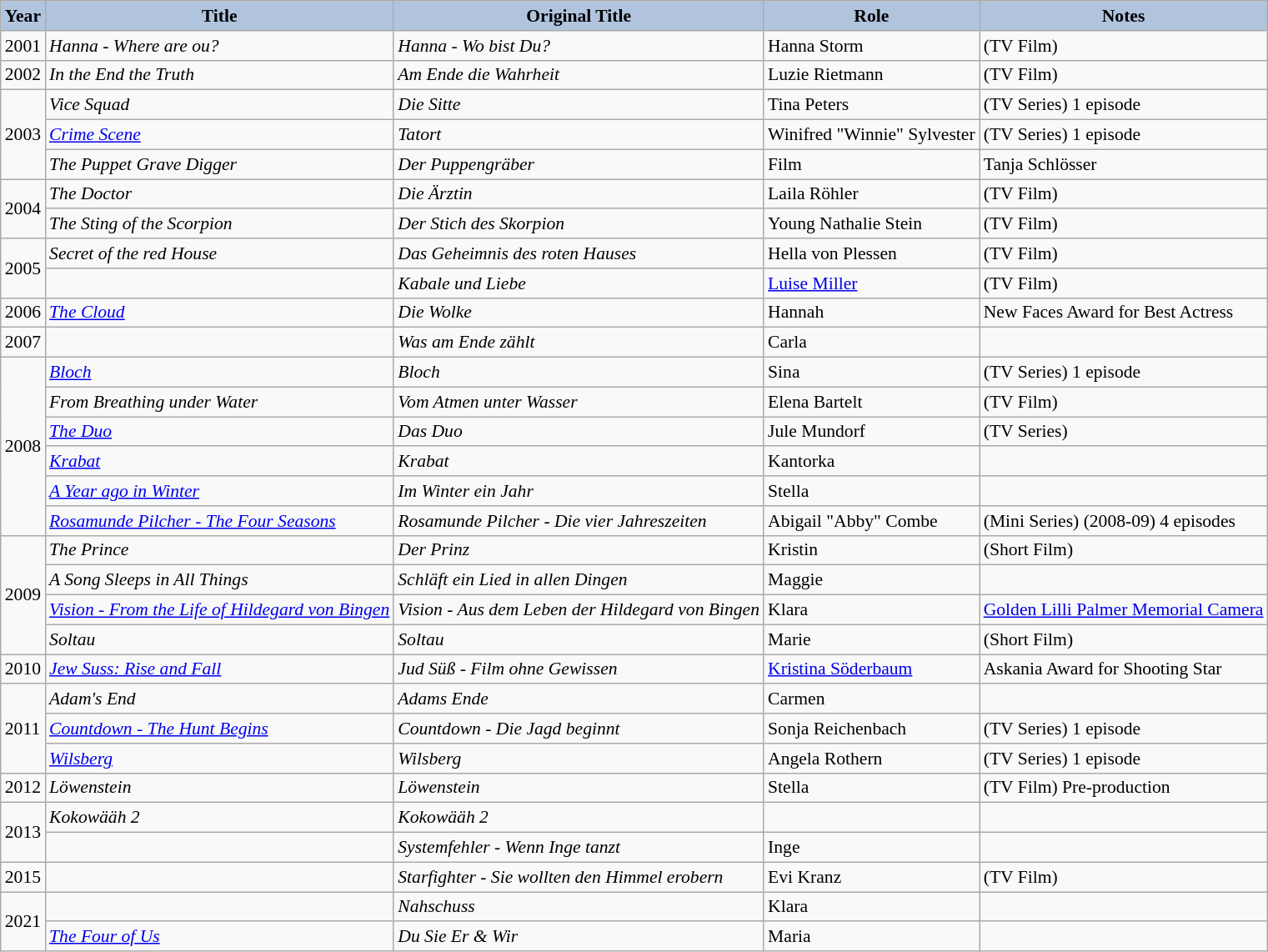<table class="wikitable" style="font-size:90%;">
<tr>
<th style="background:#B0C4DE;">Year</th>
<th style="background:#B0C4DE;">Title</th>
<th style="background:#B0C4DE;">Original Title</th>
<th style="background:#B0C4DE;">Role</th>
<th style="background:#B0C4DE;">Notes</th>
</tr>
<tr>
<td>2001</td>
<td><em>Hanna - Where are ou?</em></td>
<td><em>Hanna - Wo bist Du?</em></td>
<td>Hanna Storm</td>
<td>(TV Film)</td>
</tr>
<tr>
<td>2002</td>
<td><em>In the End the Truth</em></td>
<td><em>Am Ende die Wahrheit</em></td>
<td>Luzie Rietmann</td>
<td>(TV Film)</td>
</tr>
<tr>
<td rowspan="3">2003</td>
<td><em>Vice Squad</em></td>
<td><em>Die Sitte</em></td>
<td>Tina Peters</td>
<td>(TV Series) 1 episode</td>
</tr>
<tr>
<td><em><a href='#'>Crime Scene</a></em></td>
<td><em>Tatort</em></td>
<td>Winifred "Winnie" Sylvester</td>
<td>(TV Series) 1 episode</td>
</tr>
<tr>
<td><em>The Puppet Grave Digger</em></td>
<td><em>Der Puppengräber</em></td>
<td>Film</td>
<td>Tanja Schlösser</td>
</tr>
<tr>
<td rowspan="2">2004</td>
<td><em>The Doctor</em></td>
<td><em>Die Ärztin</em></td>
<td>Laila Röhler</td>
<td>(TV Film)</td>
</tr>
<tr>
<td><em>The Sting of the Scorpion</em></td>
<td><em>Der Stich des Skorpion</em></td>
<td>Young Nathalie Stein</td>
<td>(TV Film)</td>
</tr>
<tr>
<td rowspan="2">2005</td>
<td><em>Secret of the red House</em></td>
<td><em>Das Geheimnis des roten Hauses</em></td>
<td>Hella von Plessen</td>
<td>(TV Film)</td>
</tr>
<tr>
<td><em></em></td>
<td><em>Kabale und Liebe</em></td>
<td><a href='#'>Luise Miller</a></td>
<td>(TV Film)</td>
</tr>
<tr>
<td>2006</td>
<td><em><a href='#'>The Cloud</a></em></td>
<td><em>Die Wolke</em></td>
<td>Hannah</td>
<td>New Faces Award for Best Actress</td>
</tr>
<tr>
<td>2007</td>
<td><em></em></td>
<td><em>Was am Ende zählt</em></td>
<td>Carla</td>
<td></td>
</tr>
<tr>
<td rowspan="6">2008</td>
<td><em><a href='#'>Bloch</a></em></td>
<td><em>Bloch</em></td>
<td>Sina</td>
<td>(TV Series) 1 episode</td>
</tr>
<tr>
<td><em>From Breathing under Water</em></td>
<td><em>Vom Atmen unter Wasser</em></td>
<td>Elena Bartelt</td>
<td>(TV Film)</td>
</tr>
<tr>
<td><em><a href='#'>The Duo</a></em></td>
<td><em>Das Duo</em></td>
<td>Jule Mundorf</td>
<td>(TV Series)</td>
</tr>
<tr>
<td><em><a href='#'>Krabat</a></em></td>
<td><em>Krabat</em></td>
<td>Kantorka</td>
<td></td>
</tr>
<tr>
<td><em><a href='#'>A Year ago in Winter</a></em></td>
<td><em>Im Winter ein Jahr</em></td>
<td>Stella</td>
<td></td>
</tr>
<tr>
<td><em><a href='#'>Rosamunde Pilcher - The Four Seasons</a></em></td>
<td><em>Rosamunde Pilcher - Die vier Jahreszeiten</em></td>
<td>Abigail "Abby" Combe</td>
<td>(Mini Series) (2008-09) 4 episodes</td>
</tr>
<tr>
<td rowspan="4">2009</td>
<td><em>The Prince</em></td>
<td><em>Der Prinz</em></td>
<td>Kristin</td>
<td>(Short Film)</td>
</tr>
<tr>
<td><em>A Song Sleeps in All Things</em></td>
<td><em>Schläft ein Lied in allen Dingen</em></td>
<td>Maggie</td>
<td></td>
</tr>
<tr>
<td><em><a href='#'>Vision - From the Life of Hildegard von Bingen</a></em></td>
<td><em>Vision - Aus dem Leben der Hildegard von Bingen</em></td>
<td>Klara</td>
<td><a href='#'>Golden Lilli Palmer Memorial Camera</a></td>
</tr>
<tr>
<td><em>Soltau</em></td>
<td><em>Soltau</em></td>
<td>Marie</td>
<td>(Short Film)</td>
</tr>
<tr>
<td>2010</td>
<td><em><a href='#'>Jew Suss: Rise and Fall</a></em></td>
<td><em>Jud Süß - Film ohne Gewissen</em></td>
<td><a href='#'>Kristina Söderbaum</a></td>
<td>Askania Award for Shooting Star</td>
</tr>
<tr>
<td rowspan="3">2011</td>
<td><em>Adam's End</em></td>
<td><em>Adams Ende</em></td>
<td>Carmen</td>
<td></td>
</tr>
<tr>
<td><em><a href='#'>Countdown - The Hunt Begins</a></em></td>
<td><em>Countdown - Die Jagd beginnt</em></td>
<td>Sonja Reichenbach</td>
<td>(TV Series) 1 episode</td>
</tr>
<tr>
<td><em><a href='#'>Wilsberg</a></em></td>
<td><em>Wilsberg</em></td>
<td>Angela Rothern</td>
<td>(TV Series) 1 episode</td>
</tr>
<tr>
<td>2012</td>
<td><em>Löwenstein</em></td>
<td><em>Löwenstein</em></td>
<td>Stella</td>
<td>(TV Film) Pre-production</td>
</tr>
<tr>
<td rowspan="2">2013</td>
<td><em>Kokowääh 2</em></td>
<td><em>Kokowääh 2</em></td>
<td></td>
<td></td>
</tr>
<tr>
<td><em></em></td>
<td><em>Systemfehler - Wenn Inge tanzt</em></td>
<td>Inge</td>
<td></td>
</tr>
<tr>
<td>2015</td>
<td><em></em></td>
<td><em>Starfighter - Sie wollten den Himmel erobern</em></td>
<td>Evi Kranz</td>
<td>(TV Film)</td>
</tr>
<tr>
<td rowspan="2">2021</td>
<td><em></em></td>
<td><em>Nahschuss</em></td>
<td>Klara</td>
<td></td>
</tr>
<tr>
<td><em><a href='#'>The Four of Us</a></em></td>
<td><em>Du Sie Er & Wir</em></td>
<td>Maria</td>
<td></td>
</tr>
</table>
